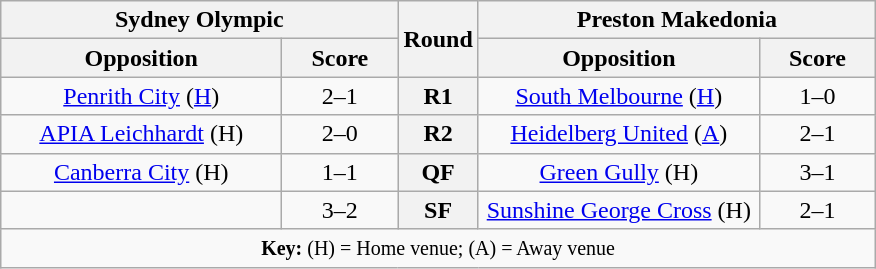<table class="wikitable plainrowheaders" style="text-align:center;margin:0">
<tr>
<th colspan="2">Sydney Olympic</th>
<th rowspan="2" style="width:25px">Round</th>
<th colspan="2">Preston Makedonia</th>
</tr>
<tr>
<th scope="col" style="width:180px">Opposition</th>
<th scope="col" style="width:70px">Score</th>
<th scope="col" style="width:180px">Opposition</th>
<th scope="col" style="width:70px">Score</th>
</tr>
<tr>
<td><a href='#'>Penrith City</a> (<a href='#'>H</a>)</td>
<td>2–1</td>
<th scope=row style="text-align:center">R1</th>
<td><a href='#'>South Melbourne</a> (<a href='#'>H</a>)</td>
<td>1–0</td>
</tr>
<tr>
<td><a href='#'>APIA Leichhardt</a> (H)</td>
<td>2–0</td>
<th scope=row style="text-align:center">R2</th>
<td><a href='#'>Heidelberg United</a> (<a href='#'>A</a>)</td>
<td>2–1 </td>
</tr>
<tr>
<td><a href='#'>Canberra City</a> (H)</td>
<td>1–1 <br></td>
<th scope=row style="text-align:center">QF</th>
<td><a href='#'>Green Gully</a> (H)</td>
<td>3–1</td>
</tr>
<tr>
<td></td>
<td>3–2 </td>
<th scope=row style="text-align:center">SF</th>
<td><a href='#'>Sunshine George Cross</a> (H)</td>
<td>2–1</td>
</tr>
<tr>
<td colspan="5"><small><strong>Key:</strong> (H) = Home venue; (A) = Away venue</small></td>
</tr>
</table>
